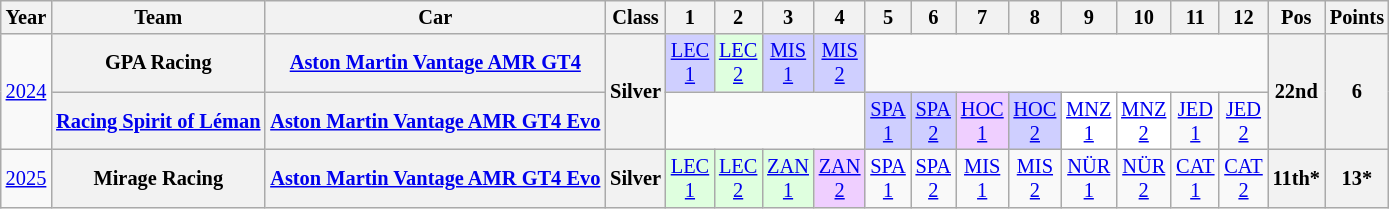<table class="wikitable" style="text-align:center; font-size:85%">
<tr>
<th>Year</th>
<th>Team</th>
<th>Car</th>
<th>Class</th>
<th>1</th>
<th>2</th>
<th>3</th>
<th>4</th>
<th>5</th>
<th>6</th>
<th>7</th>
<th>8</th>
<th>9</th>
<th>10</th>
<th>11</th>
<th>12</th>
<th>Pos</th>
<th>Points</th>
</tr>
<tr>
<td rowspan="2"><a href='#'>2024</a></td>
<th nowrap>GPA Racing</th>
<th nowrap><a href='#'>Aston Martin Vantage AMR GT4</a></th>
<th rowspan="2">Silver</th>
<td style="background:#CFCFFF;"><a href='#'>LEC<br>1</a><br></td>
<td style="background:#DFFFDF;"><a href='#'>LEC<br>2</a><br></td>
<td style="background:#CFCFFF;"><a href='#'>MIS<br>1</a><br></td>
<td style="background:#CFCFFF;"><a href='#'>MIS<br>2</a><br></td>
<td colspan=8></td>
<th rowspan="2" style="background:#;">22nd</th>
<th rowspan="2" style="background:#;">6</th>
</tr>
<tr>
<th nowrap><a href='#'>Racing Spirit of Léman</a></th>
<th nowrap><a href='#'>Aston Martin Vantage AMR GT4 Evo</a></th>
<td colspan=4></td>
<td style="background:#CFCFFF;"><a href='#'>SPA<br>1</a><br></td>
<td style="background:#CFCFFF;"><a href='#'>SPA<br>2</a><br></td>
<td style="background:#EFCFFF;"><a href='#'>HOC<br>1</a><br></td>
<td style="background:#CFCFFF;"><a href='#'>HOC<br>2</a><br></td>
<td style="background:#FFFFFF;"><a href='#'>MNZ<br>1</a><br></td>
<td style="background:#FFFFFF;"><a href='#'>MNZ<br>2</a><br></td>
<td style="background:#;"><a href='#'>JED<br>1</a></td>
<td style="background:#;"><a href='#'>JED<br>2</a></td>
</tr>
<tr>
<td><a href='#'>2025</a></td>
<th nowrap>Mirage Racing</th>
<th nowrap><a href='#'>Aston Martin Vantage AMR GT4 Evo</a></th>
<th>Silver</th>
<td style="background:#DFFFDF;"><a href='#'>LEC<br>1</a><br></td>
<td style="background:#DFFFDF;"><a href='#'>LEC<br>2</a><br></td>
<td style="background:#DFFFDF;"><a href='#'>ZAN<br>1</a><br></td>
<td style="background:#EFCFFF;"><a href='#'>ZAN<br>2</a><br></td>
<td style="background:#;"><a href='#'>SPA<br>1</a></td>
<td style="background:#;"><a href='#'>SPA<br>2</a></td>
<td style="background:#;"><a href='#'>MIS<br>1</a></td>
<td style="background:#;"><a href='#'>MIS<br>2</a></td>
<td style="background:#;"><a href='#'>NÜR<br>1</a></td>
<td style="background:#;"><a href='#'>NÜR<br>2</a></td>
<td style="background:#;"><a href='#'>CAT<br>1</a></td>
<td style="background:#;"><a href='#'>CAT<br>2</a></td>
<th>11th*</th>
<th>13*</th>
</tr>
</table>
